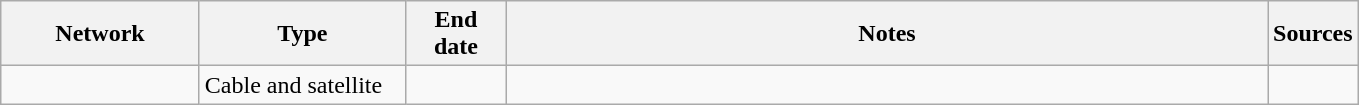<table class="wikitable">
<tr>
<th style="text-align:center; width:125px">Network</th>
<th style="text-align:center; width:130px">Type</th>
<th style="text-align:center; width:60px">End date</th>
<th style="text-align:center; width:500px">Notes</th>
<th style="text-align:center; width:30px">Sources</th>
</tr>
<tr>
<td><a href='#'></a></td>
<td>Cable and satellite</td>
<td></td>
<td></td>
<td></td>
</tr>
</table>
